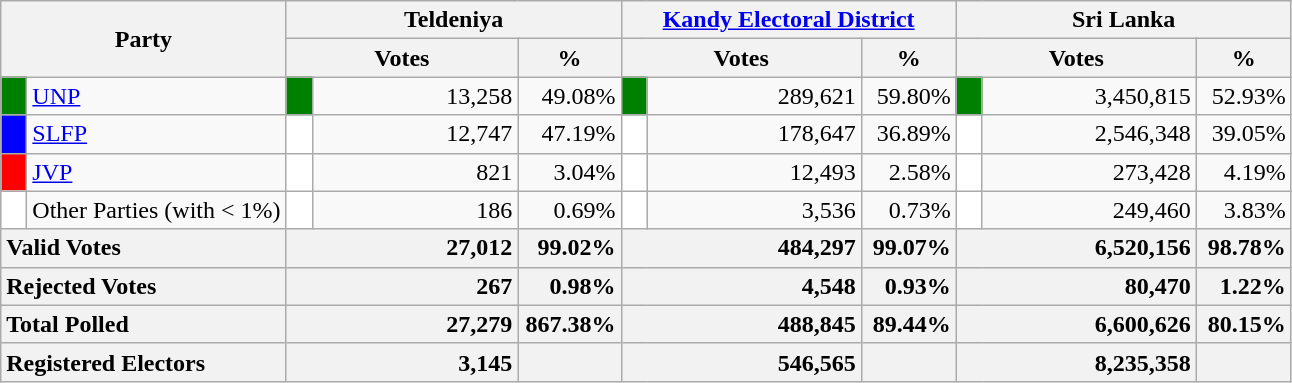<table class="wikitable">
<tr>
<th colspan="2" width="144px"rowspan="2">Party</th>
<th colspan="3" width="216px">Teldeniya</th>
<th colspan="3" width="216px"><a href='#'>Kandy Electoral District</a></th>
<th colspan="3" width="216px">Sri Lanka</th>
</tr>
<tr>
<th colspan="2" width="144px">Votes</th>
<th>%</th>
<th colspan="2" width="144px">Votes</th>
<th>%</th>
<th colspan="2" width="144px">Votes</th>
<th>%</th>
</tr>
<tr>
<td style="background-color:green;" width="10px"></td>
<td style="text-align:left;"><a href='#'>UNP</a></td>
<td style="background-color:green;" width="10px"></td>
<td style="text-align:right;">13,258</td>
<td style="text-align:right;">49.08%</td>
<td style="background-color:green;" width="10px"></td>
<td style="text-align:right;">289,621</td>
<td style="text-align:right;">59.80%</td>
<td style="background-color:green;" width="10px"></td>
<td style="text-align:right;">3,450,815</td>
<td style="text-align:right;">52.93%</td>
</tr>
<tr>
<td style="background-color:blue;" width="10px"></td>
<td style="text-align:left;"><a href='#'>SLFP</a></td>
<td style="background-color:white;" width="10px"></td>
<td style="text-align:right;">12,747</td>
<td style="text-align:right;">47.19%</td>
<td style="background-color:white;" width="10px"></td>
<td style="text-align:right;">178,647</td>
<td style="text-align:right;">36.89%</td>
<td style="background-color:white;" width="10px"></td>
<td style="text-align:right;">2,546,348</td>
<td style="text-align:right;">39.05%</td>
</tr>
<tr>
<td style="background-color:red;" width="10px"></td>
<td style="text-align:left;"><a href='#'>JVP</a></td>
<td style="background-color:white;" width="10px"></td>
<td style="text-align:right;">821</td>
<td style="text-align:right;">3.04%</td>
<td style="background-color:white;" width="10px"></td>
<td style="text-align:right;">12,493</td>
<td style="text-align:right;">2.58%</td>
<td style="background-color:white;" width="10px"></td>
<td style="text-align:right;">273,428</td>
<td style="text-align:right;">4.19%</td>
</tr>
<tr>
<td style="background-color:white;" width="10px"></td>
<td style="text-align:left;">Other Parties (with < 1%)</td>
<td style="background-color:white;" width="10px"></td>
<td style="text-align:right;">186</td>
<td style="text-align:right;">0.69%</td>
<td style="background-color:white;" width="10px"></td>
<td style="text-align:right;">3,536</td>
<td style="text-align:right;">0.73%</td>
<td style="background-color:white;" width="10px"></td>
<td style="text-align:right;">249,460</td>
<td style="text-align:right;">3.83%</td>
</tr>
<tr>
<th colspan="2" width="144px"style="text-align:left;">Valid Votes</th>
<th style="text-align:right;"colspan="2" width="144px">27,012</th>
<th style="text-align:right;">99.02%</th>
<th style="text-align:right;"colspan="2" width="144px">484,297</th>
<th style="text-align:right;">99.07%</th>
<th style="text-align:right;"colspan="2" width="144px">6,520,156</th>
<th style="text-align:right;">98.78%</th>
</tr>
<tr>
<th colspan="2" width="144px"style="text-align:left;">Rejected Votes</th>
<th style="text-align:right;"colspan="2" width="144px">267</th>
<th style="text-align:right;">0.98%</th>
<th style="text-align:right;"colspan="2" width="144px">4,548</th>
<th style="text-align:right;">0.93%</th>
<th style="text-align:right;"colspan="2" width="144px">80,470</th>
<th style="text-align:right;">1.22%</th>
</tr>
<tr>
<th colspan="2" width="144px"style="text-align:left;">Total Polled</th>
<th style="text-align:right;"colspan="2" width="144px">27,279</th>
<th style="text-align:right;">867.38%</th>
<th style="text-align:right;"colspan="2" width="144px">488,845</th>
<th style="text-align:right;">89.44%</th>
<th style="text-align:right;"colspan="2" width="144px">6,600,626</th>
<th style="text-align:right;">80.15%</th>
</tr>
<tr>
<th colspan="2" width="144px"style="text-align:left;">Registered Electors</th>
<th style="text-align:right;"colspan="2" width="144px">3,145</th>
<th></th>
<th style="text-align:right;"colspan="2" width="144px">546,565</th>
<th></th>
<th style="text-align:right;"colspan="2" width="144px">8,235,358</th>
<th></th>
</tr>
</table>
